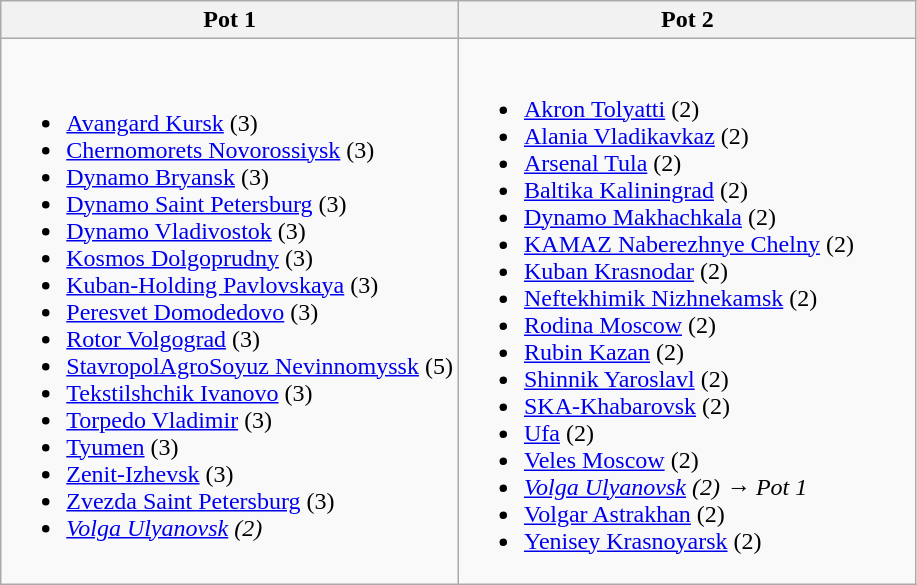<table class="wikitable">
<tr>
<th width="50%">Pot 1</th>
<th width="50%">Pot 2</th>
</tr>
<tr>
<td><br><ul><li><a href='#'>Avangard Kursk</a> (3)</li><li><a href='#'>Chernomorets Novorossiysk</a> (3)</li><li><a href='#'>Dynamo Bryansk</a> (3)</li><li><a href='#'>Dynamo Saint Petersburg</a> (3)</li><li><a href='#'>Dynamo Vladivostok</a> (3)</li><li><a href='#'>Kosmos Dolgoprudny</a> (3)</li><li><a href='#'>Kuban-Holding Pavlovskaya</a> (3)</li><li><a href='#'>Peresvet Domodedovo</a> (3)</li><li><a href='#'>Rotor Volgograd</a> (3)</li><li><a href='#'>StavropolAgroSoyuz Nevinnomyssk</a> (5)</li><li><a href='#'>Tekstilshchik Ivanovo</a> (3)</li><li><a href='#'>Torpedo Vladimir</a> (3)</li><li><a href='#'>Tyumen</a> (3)</li><li><a href='#'>Zenit-Izhevsk</a> (3)</li><li><a href='#'>Zvezda Saint Petersburg</a> (3)</li><li><em><a href='#'>Volga Ulyanovsk</a> (2)</em></li></ul></td>
<td><br><ul><li><a href='#'>Akron Tolyatti</a> (2)</li><li><a href='#'>Alania Vladikavkaz</a> (2)</li><li><a href='#'>Arsenal Tula</a> (2)</li><li><a href='#'>Baltika Kaliningrad</a> (2)</li><li><a href='#'>Dynamo Makhachkala</a> (2)</li><li><a href='#'>KAMAZ Naberezhnye Chelny</a> (2)</li><li><a href='#'>Kuban Krasnodar</a> (2)</li><li><a href='#'>Neftekhimik Nizhnekamsk</a> (2)</li><li><a href='#'>Rodina Moscow</a> (2)</li><li><a href='#'>Rubin Kazan</a> (2)</li><li><a href='#'>Shinnik Yaroslavl</a> (2)</li><li><a href='#'>SKA-Khabarovsk</a> (2)</li><li><a href='#'>Ufa</a> (2)</li><li><a href='#'>Veles Moscow</a> (2)</li><li><em><a href='#'>Volga Ulyanovsk</a> (2) → Pot 1</em></li><li><a href='#'>Volgar Astrakhan</a> (2)</li><li><a href='#'>Yenisey Krasnoyarsk</a> (2)</li></ul></td>
</tr>
</table>
